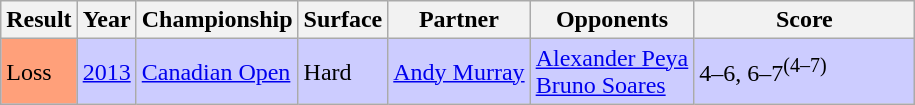<table class="sortable wikitable">
<tr>
<th>Result</th>
<th>Year</th>
<th>Championship</th>
<th>Surface</th>
<th>Partner</th>
<th>Opponents</th>
<th class="unsortable" width=140>Score</th>
</tr>
<tr bgcolor=CCCCFF>
<td bgcolor=FFA07A>Loss</td>
<td><a href='#'>2013</a></td>
<td><a href='#'>Canadian Open</a></td>
<td>Hard</td>
<td> <a href='#'>Andy Murray</a></td>
<td> <a href='#'>Alexander Peya</a><br> <a href='#'>Bruno Soares</a></td>
<td>4–6, 6–7<sup>(4–7)</sup></td>
</tr>
</table>
